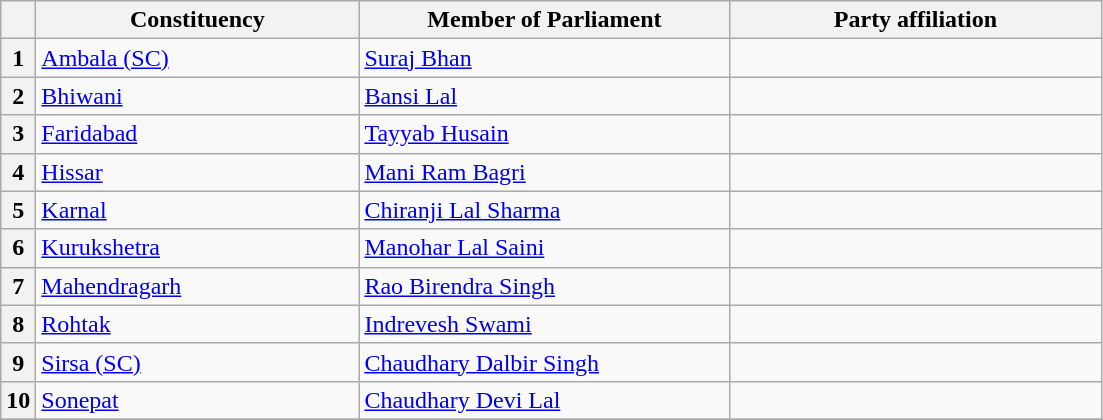<table class="wikitable sortable">
<tr style="text-align:center;">
<th></th>
<th style="width:13em">Constituency</th>
<th style="width:15em">Member of Parliament</th>
<th colspan="2" style="width:15em">Party affiliation</th>
</tr>
<tr>
<th>1</th>
<td><a href='#'>Ambala (SC)</a></td>
<td><a href='#'>Suraj Bhan</a></td>
<td></td>
</tr>
<tr>
<th>2</th>
<td><a href='#'>Bhiwani</a></td>
<td><a href='#'>Bansi Lal</a></td>
<td></td>
</tr>
<tr>
<th>3</th>
<td><a href='#'>Faridabad</a></td>
<td><a href='#'>Tayyab Husain</a></td>
</tr>
<tr>
<th>4</th>
<td><a href='#'>Hissar</a></td>
<td><a href='#'>Mani Ram Bagri</a></td>
<td></td>
</tr>
<tr>
<th>5</th>
<td><a href='#'>Karnal</a></td>
<td><a href='#'>Chiranji Lal Sharma</a></td>
<td></td>
</tr>
<tr>
<th>6</th>
<td><a href='#'>Kurukshetra</a></td>
<td><a href='#'>Manohar Lal Saini</a></td>
<td></td>
</tr>
<tr>
<th>7</th>
<td><a href='#'>Mahendragarh</a></td>
<td><a href='#'>Rao Birendra Singh</a></td>
<td></td>
</tr>
<tr>
<th>8</th>
<td><a href='#'>Rohtak</a></td>
<td><a href='#'>Indrevesh Swami</a></td>
<td></td>
</tr>
<tr>
<th>9</th>
<td><a href='#'>Sirsa (SC)</a></td>
<td><a href='#'>Chaudhary Dalbir Singh</a></td>
<td></td>
</tr>
<tr>
<th>10</th>
<td><a href='#'>Sonepat</a></td>
<td><a href='#'>Chaudhary Devi Lal</a></td>
<td></td>
</tr>
<tr>
</tr>
</table>
